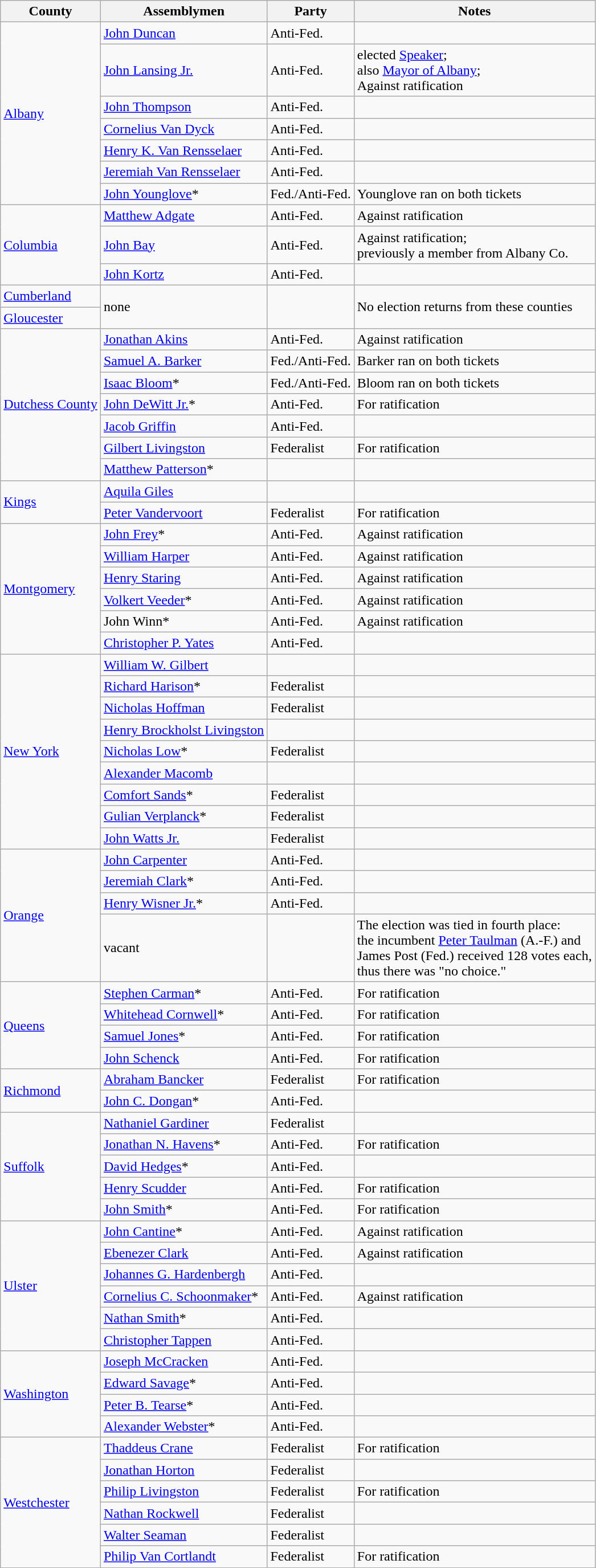<table class=wikitable>
<tr>
<th>County</th>
<th>Assemblymen</th>
<th>Party</th>
<th>Notes</th>
</tr>
<tr>
<td rowspan="7"><a href='#'>Albany</a></td>
<td><a href='#'>John Duncan</a></td>
<td>Anti-Fed.</td>
<td></td>
</tr>
<tr>
<td><a href='#'>John Lansing Jr.</a></td>
<td>Anti-Fed.</td>
<td>elected <a href='#'>Speaker</a>; <br>also <a href='#'>Mayor of Albany</a>; <br>Against ratification</td>
</tr>
<tr>
<td><a href='#'>John Thompson</a></td>
<td>Anti-Fed.</td>
<td></td>
</tr>
<tr>
<td><a href='#'>Cornelius Van Dyck</a></td>
<td>Anti-Fed.</td>
<td></td>
</tr>
<tr>
<td><a href='#'>Henry K. Van Rensselaer</a></td>
<td>Anti-Fed.</td>
<td></td>
</tr>
<tr>
<td><a href='#'>Jeremiah Van Rensselaer</a></td>
<td>Anti-Fed.</td>
<td></td>
</tr>
<tr>
<td><a href='#'>John Younglove</a>*</td>
<td>Fed./Anti-Fed.</td>
<td>Younglove ran on both tickets</td>
</tr>
<tr>
<td rowspan="3"><a href='#'>Columbia</a></td>
<td><a href='#'>Matthew Adgate</a></td>
<td>Anti-Fed.</td>
<td>Against ratification</td>
</tr>
<tr>
<td><a href='#'>John Bay</a></td>
<td>Anti-Fed.</td>
<td>Against ratification; <br>previously a member from Albany Co.</td>
</tr>
<tr>
<td><a href='#'>John Kortz</a></td>
<td>Anti-Fed.</td>
<td></td>
</tr>
<tr>
<td><a href='#'>Cumberland</a></td>
<td rowspan="2">none</td>
<td rowspan="2"></td>
<td rowspan="2">No election returns from these counties</td>
</tr>
<tr>
<td><a href='#'>Gloucester</a></td>
</tr>
<tr>
<td rowspan="7"><a href='#'>Dutchess County</a></td>
<td><a href='#'>Jonathan Akins</a></td>
<td>Anti-Fed.</td>
<td>Against ratification</td>
</tr>
<tr>
<td><a href='#'>Samuel A. Barker</a></td>
<td>Fed./Anti-Fed.</td>
<td>Barker ran on both tickets</td>
</tr>
<tr>
<td><a href='#'>Isaac Bloom</a>*</td>
<td>Fed./Anti-Fed.</td>
<td>Bloom ran on both tickets</td>
</tr>
<tr>
<td><a href='#'>John DeWitt Jr.</a>*</td>
<td>Anti-Fed.</td>
<td>For ratification</td>
</tr>
<tr>
<td><a href='#'>Jacob Griffin</a></td>
<td>Anti-Fed.</td>
<td></td>
</tr>
<tr>
<td><a href='#'>Gilbert Livingston</a></td>
<td>Federalist</td>
<td>For ratification</td>
</tr>
<tr>
<td><a href='#'>Matthew Patterson</a>*</td>
<td></td>
<td></td>
</tr>
<tr>
<td rowspan="2"><a href='#'>Kings</a></td>
<td><a href='#'>Aquila Giles</a></td>
<td></td>
<td></td>
</tr>
<tr>
<td><a href='#'>Peter Vandervoort</a></td>
<td>Federalist</td>
<td>For ratification</td>
</tr>
<tr>
<td rowspan="6"><a href='#'>Montgomery</a></td>
<td><a href='#'>John Frey</a>*</td>
<td>Anti-Fed.</td>
<td>Against ratification</td>
</tr>
<tr>
<td><a href='#'>William Harper</a></td>
<td>Anti-Fed.</td>
<td>Against ratification</td>
</tr>
<tr>
<td><a href='#'>Henry Staring</a></td>
<td>Anti-Fed.</td>
<td>Against ratification</td>
</tr>
<tr>
<td><a href='#'>Volkert Veeder</a>*</td>
<td>Anti-Fed.</td>
<td>Against ratification</td>
</tr>
<tr>
<td>John Winn*</td>
<td>Anti-Fed.</td>
<td>Against ratification</td>
</tr>
<tr>
<td><a href='#'>Christopher P. Yates</a></td>
<td>Anti-Fed.</td>
<td></td>
</tr>
<tr>
<td rowspan="9"><a href='#'>New York</a></td>
<td><a href='#'>William W. Gilbert</a></td>
<td></td>
<td></td>
</tr>
<tr>
<td><a href='#'>Richard Harison</a>*</td>
<td>Federalist</td>
<td></td>
</tr>
<tr>
<td><a href='#'>Nicholas Hoffman</a></td>
<td>Federalist</td>
<td></td>
</tr>
<tr>
<td><a href='#'>Henry Brockholst Livingston</a></td>
<td></td>
<td></td>
</tr>
<tr>
<td><a href='#'>Nicholas Low</a>*</td>
<td>Federalist</td>
<td></td>
</tr>
<tr>
<td><a href='#'>Alexander Macomb</a></td>
<td></td>
<td></td>
</tr>
<tr>
<td><a href='#'>Comfort Sands</a>*</td>
<td>Federalist</td>
<td></td>
</tr>
<tr>
<td><a href='#'>Gulian Verplanck</a>*</td>
<td>Federalist</td>
<td></td>
</tr>
<tr>
<td><a href='#'>John Watts Jr.</a></td>
<td>Federalist</td>
<td></td>
</tr>
<tr>
<td rowspan="4"><a href='#'>Orange</a></td>
<td><a href='#'>John Carpenter</a></td>
<td>Anti-Fed.</td>
<td></td>
</tr>
<tr>
<td><a href='#'>Jeremiah Clark</a>*</td>
<td>Anti-Fed.</td>
<td></td>
</tr>
<tr>
<td><a href='#'>Henry Wisner Jr.</a>*</td>
<td>Anti-Fed.</td>
<td></td>
</tr>
<tr>
<td>vacant</td>
<td></td>
<td>The election was tied in fourth place: <br>the incumbent <a href='#'>Peter Taulman</a> (A.-F.) and <br>James Post (Fed.) received 128 votes each, <br>thus there was "no choice."</td>
</tr>
<tr>
<td rowspan="4"><a href='#'>Queens</a></td>
<td><a href='#'>Stephen Carman</a>*</td>
<td>Anti-Fed.</td>
<td>For ratification</td>
</tr>
<tr>
<td><a href='#'>Whitehead Cornwell</a>*</td>
<td>Anti-Fed.</td>
<td>For ratification</td>
</tr>
<tr>
<td><a href='#'>Samuel Jones</a>*</td>
<td>Anti-Fed.</td>
<td>For ratification</td>
</tr>
<tr>
<td><a href='#'>John Schenck</a></td>
<td>Anti-Fed.</td>
<td>For ratification</td>
</tr>
<tr>
<td rowspan="2"><a href='#'>Richmond</a></td>
<td><a href='#'>Abraham Bancker</a></td>
<td>Federalist</td>
<td>For ratification</td>
</tr>
<tr>
<td><a href='#'>John C. Dongan</a>*</td>
<td>Anti-Fed.</td>
<td></td>
</tr>
<tr>
<td rowspan="5"><a href='#'>Suffolk</a></td>
<td><a href='#'>Nathaniel Gardiner</a></td>
<td>Federalist</td>
<td></td>
</tr>
<tr>
<td><a href='#'>Jonathan N. Havens</a>*</td>
<td>Anti-Fed.</td>
<td>For ratification</td>
</tr>
<tr>
<td><a href='#'>David Hedges</a>*</td>
<td>Anti-Fed.</td>
<td></td>
</tr>
<tr>
<td><a href='#'>Henry Scudder</a></td>
<td>Anti-Fed.</td>
<td>For ratification</td>
</tr>
<tr>
<td><a href='#'>John Smith</a>*</td>
<td>Anti-Fed.</td>
<td>For ratification</td>
</tr>
<tr>
<td rowspan="6"><a href='#'>Ulster</a></td>
<td><a href='#'>John Cantine</a>*</td>
<td>Anti-Fed.</td>
<td>Against ratification</td>
</tr>
<tr>
<td><a href='#'>Ebenezer Clark</a></td>
<td>Anti-Fed.</td>
<td>Against ratification</td>
</tr>
<tr>
<td><a href='#'>Johannes G. Hardenbergh</a></td>
<td>Anti-Fed.</td>
<td></td>
</tr>
<tr>
<td><a href='#'>Cornelius C. Schoonmaker</a>*</td>
<td>Anti-Fed.</td>
<td>Against ratification</td>
</tr>
<tr>
<td><a href='#'>Nathan Smith</a>*</td>
<td>Anti-Fed.</td>
<td></td>
</tr>
<tr>
<td><a href='#'>Christopher Tappen</a></td>
<td>Anti-Fed.</td>
<td></td>
</tr>
<tr>
<td rowspan="4"><a href='#'>Washington</a></td>
<td><a href='#'>Joseph McCracken</a></td>
<td>Anti-Fed.</td>
<td></td>
</tr>
<tr>
<td><a href='#'>Edward Savage</a>*</td>
<td>Anti-Fed.</td>
<td></td>
</tr>
<tr>
<td><a href='#'>Peter B. Tearse</a>*</td>
<td>Anti-Fed.</td>
<td></td>
</tr>
<tr>
<td><a href='#'>Alexander Webster</a>*</td>
<td>Anti-Fed.</td>
<td></td>
</tr>
<tr>
<td rowspan="6"><a href='#'>Westchester</a></td>
<td><a href='#'>Thaddeus Crane</a></td>
<td>Federalist</td>
<td>For ratification</td>
</tr>
<tr>
<td><a href='#'>Jonathan Horton</a></td>
<td>Federalist</td>
<td></td>
</tr>
<tr>
<td><a href='#'>Philip Livingston</a></td>
<td>Federalist</td>
<td>For ratification</td>
</tr>
<tr>
<td><a href='#'>Nathan Rockwell</a></td>
<td>Federalist</td>
<td></td>
</tr>
<tr>
<td><a href='#'>Walter Seaman</a></td>
<td>Federalist</td>
<td></td>
</tr>
<tr>
<td><a href='#'>Philip Van Cortlandt</a></td>
<td>Federalist</td>
<td>For ratification</td>
</tr>
<tr>
</tr>
</table>
